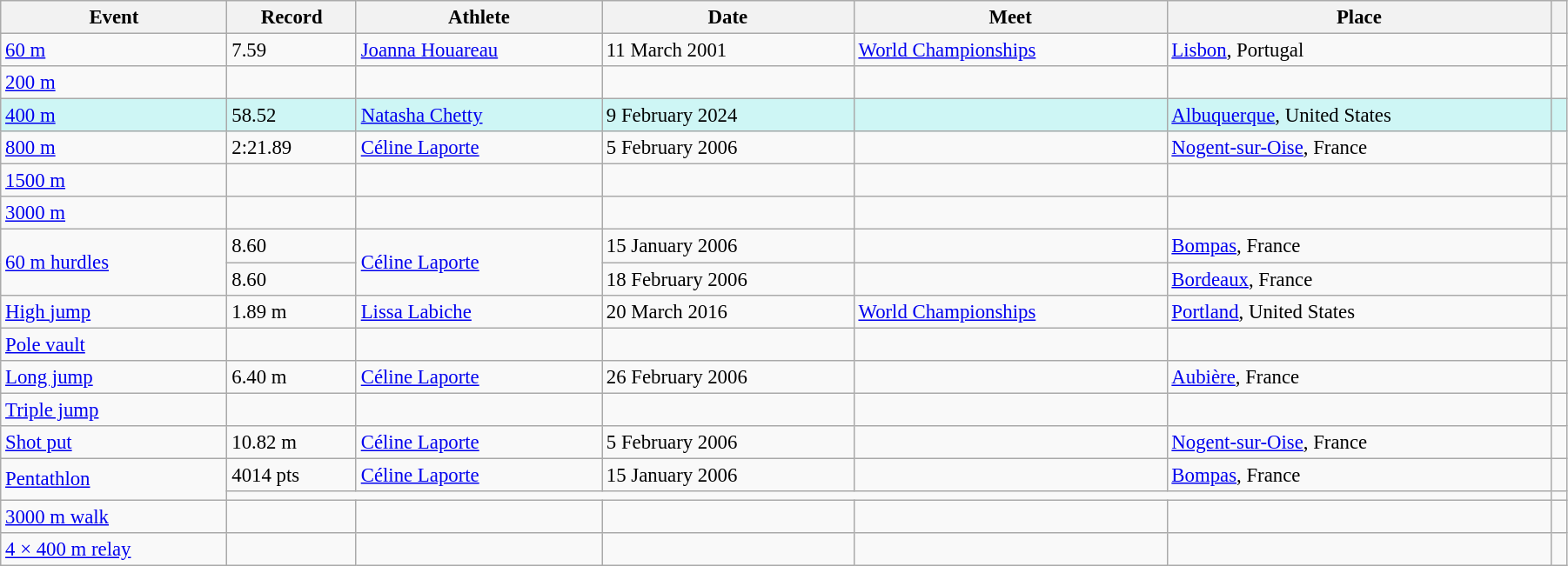<table class="wikitable" style="font-size:95%; width: 95%;">
<tr>
<th>Event</th>
<th>Record</th>
<th>Athlete</th>
<th>Date</th>
<th>Meet</th>
<th>Place</th>
<th></th>
</tr>
<tr>
<td><a href='#'>60 m</a></td>
<td>7.59</td>
<td><a href='#'>Joanna Houareau</a></td>
<td>11 March 2001</td>
<td><a href='#'>World Championships</a></td>
<td><a href='#'>Lisbon</a>, Portugal</td>
<td></td>
</tr>
<tr>
<td><a href='#'>200 m</a></td>
<td></td>
<td></td>
<td></td>
<td></td>
<td></td>
<td></td>
</tr>
<tr bgcolor=#CEF6F5>
<td><a href='#'>400 m</a></td>
<td>58.52 </td>
<td><a href='#'>Natasha Chetty</a></td>
<td>9 February 2024</td>
<td></td>
<td><a href='#'>Albuquerque</a>, United States</td>
<td></td>
</tr>
<tr>
<td><a href='#'>800 m</a></td>
<td>2:21.89</td>
<td><a href='#'>Céline Laporte</a></td>
<td>5 February 2006</td>
<td></td>
<td><a href='#'>Nogent-sur-Oise</a>, France</td>
<td></td>
</tr>
<tr>
<td><a href='#'>1500 m</a></td>
<td></td>
<td></td>
<td></td>
<td></td>
<td></td>
<td></td>
</tr>
<tr>
<td><a href='#'>3000 m</a></td>
<td></td>
<td></td>
<td></td>
<td></td>
<td></td>
<td></td>
</tr>
<tr>
<td rowspan=2><a href='#'>60 m hurdles</a></td>
<td>8.60</td>
<td rowspan=2><a href='#'>Céline Laporte</a></td>
<td>15 January 2006</td>
<td></td>
<td><a href='#'>Bompas</a>, France</td>
<td></td>
</tr>
<tr>
<td>8.60 </td>
<td>18 February 2006</td>
<td></td>
<td><a href='#'>Bordeaux</a>, France</td>
<td></td>
</tr>
<tr>
<td><a href='#'>High jump</a></td>
<td>1.89 m</td>
<td><a href='#'>Lissa Labiche</a></td>
<td>20 March 2016</td>
<td><a href='#'>World Championships</a></td>
<td><a href='#'>Portland</a>, United States</td>
<td></td>
</tr>
<tr>
<td><a href='#'>Pole vault</a></td>
<td></td>
<td></td>
<td></td>
<td></td>
<td></td>
<td></td>
</tr>
<tr>
<td><a href='#'>Long jump</a></td>
<td>6.40 m</td>
<td><a href='#'>Céline Laporte</a></td>
<td>26 February 2006</td>
<td></td>
<td><a href='#'>Aubière</a>, France</td>
<td></td>
</tr>
<tr>
<td><a href='#'>Triple jump</a></td>
<td></td>
<td></td>
<td></td>
<td></td>
<td></td>
<td></td>
</tr>
<tr>
<td><a href='#'>Shot put</a></td>
<td>10.82 m</td>
<td><a href='#'>Céline Laporte</a></td>
<td>5 February 2006</td>
<td></td>
<td><a href='#'>Nogent-sur-Oise</a>, France</td>
<td></td>
</tr>
<tr>
<td rowspan=2><a href='#'>Pentathlon</a></td>
<td>4014 pts</td>
<td><a href='#'>Céline Laporte</a></td>
<td>15 January 2006</td>
<td></td>
<td><a href='#'>Bompas</a>, France</td>
<td></td>
</tr>
<tr>
<td colspan=5></td>
<td></td>
</tr>
<tr>
<td><a href='#'>3000 m walk</a></td>
<td></td>
<td></td>
<td></td>
<td></td>
<td></td>
<td></td>
</tr>
<tr>
<td><a href='#'>4 × 400 m relay</a></td>
<td></td>
<td></td>
<td></td>
<td></td>
<td></td>
<td></td>
</tr>
</table>
